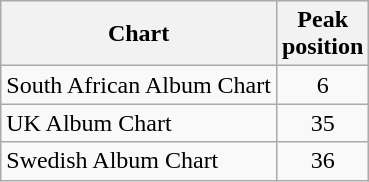<table class="wikitable sortable">
<tr>
<th>Chart</th>
<th>Peak<br>position</th>
</tr>
<tr>
<td align="left">South African Album Chart</td>
<td style="text-align:center;">6</td>
</tr>
<tr>
<td align="left">UK Album Chart</td>
<td style="text-align:center;">35</td>
</tr>
<tr>
<td align="left">Swedish Album Chart</td>
<td style="text-align:center;">36</td>
</tr>
</table>
